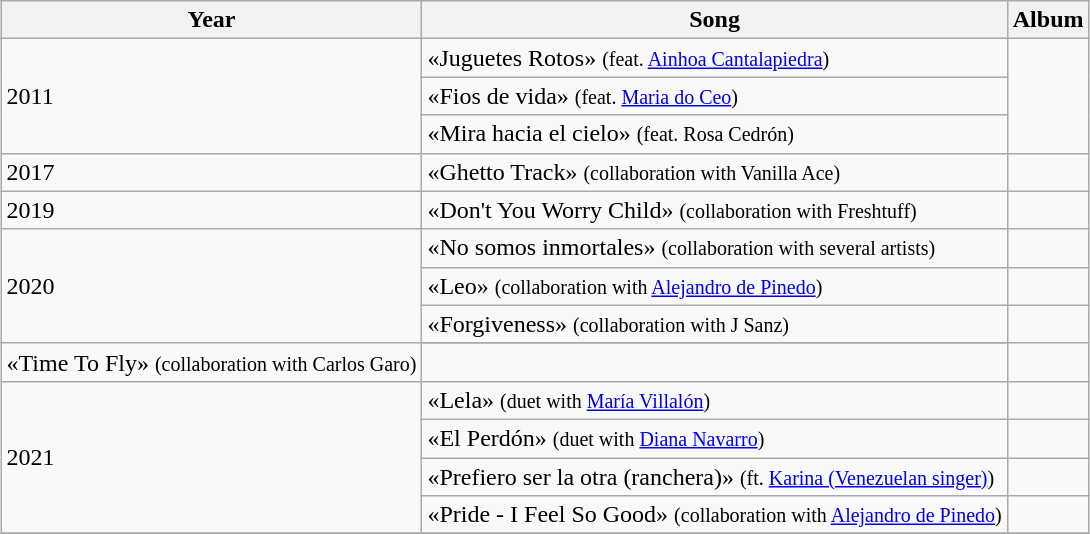<table class="wikitable" style="margin:1em auto;">
<tr>
<th>Year</th>
<th>Song</th>
<th>Album</th>
</tr>
<tr>
<td rowspan="3">2011</td>
<td>«Juguetes Rotos» <small>(feat. <a href='#'>Ainhoa Cantalapiedra</a>)</small></td>
<td rowspan="3"></td>
</tr>
<tr>
<td>«Fios de vida» <small>(feat. <a href='#'>Maria do Ceo</a>)</small></td>
</tr>
<tr>
<td>«Mira hacia el cielo» <small>(feat. Rosa Cedrón)</small></td>
</tr>
<tr>
<td rowspan="1">2017</td>
<td>«Ghetto Track» <small>(collaboration with Vanilla Ace)</small></td>
<td></td>
</tr>
<tr>
<td rowspan="1">2019</td>
<td>«Don't You Worry Child» <small>(collaboration with Freshtuff)</small></td>
<td></td>
</tr>
<tr>
<td rowspan="4">2020</td>
<td>«No somos inmortales» <small>(collaboration with several artists)</small></td>
<td></td>
</tr>
<tr>
<td>«Leo» <small>(collaboration with <a href='#'>Alejandro de Pinedo</a>)</small></td>
<td></td>
</tr>
<tr>
<td>«Forgiveness» <small>(collaboration with J Sanz)</small></td>
<td></td>
</tr>
<tr>
</tr>
<tr>
<td>«Time To Fly» <small>(collaboration with Carlos Garo)</small></td>
<td></td>
</tr>
<tr>
<td rowspan="4">2021</td>
<td>«Lela» <small>(duet with <a href='#'>María Villalón</a>)</small></td>
<td></td>
</tr>
<tr>
<td>«El Perdón» <small>(duet with <a href='#'>Diana Navarro</a>)</small></td>
<td></td>
</tr>
<tr>
<td>«Prefiero ser la otra (ranchera)» <small>(ft. <a href='#'>Karina (Venezuelan singer)</a>)</small></td>
<td></td>
</tr>
<tr>
<td>«Pride - I Feel So Good» <small>(collaboration with <a href='#'>Alejandro de Pinedo</a>)</small></td>
<td></td>
</tr>
<tr>
</tr>
</table>
